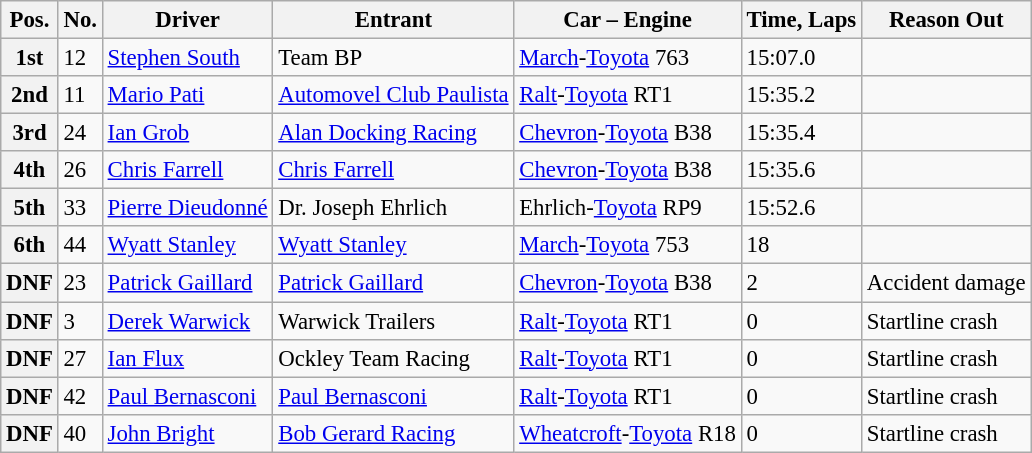<table class="wikitable" style="font-size: 95%">
<tr>
<th>Pos.</th>
<th>No.</th>
<th>Driver</th>
<th>Entrant</th>
<th>Car – Engine</th>
<th>Time, Laps</th>
<th>Reason Out</th>
</tr>
<tr>
<th>1st</th>
<td>12</td>
<td> <a href='#'>Stephen South</a></td>
<td>Team BP</td>
<td><a href='#'>March</a>-<a href='#'>Toyota</a> 763</td>
<td>15:07.0</td>
<td></td>
</tr>
<tr>
<th>2nd</th>
<td>11</td>
<td> <a href='#'>Mario Pati</a></td>
<td><a href='#'>Automovel Club Paulista</a></td>
<td><a href='#'>Ralt</a>-<a href='#'>Toyota</a> RT1</td>
<td>15:35.2</td>
<td></td>
</tr>
<tr>
<th>3rd</th>
<td>24</td>
<td> <a href='#'>Ian Grob</a></td>
<td><a href='#'>Alan Docking Racing</a></td>
<td><a href='#'>Chevron</a>-<a href='#'>Toyota</a> B38</td>
<td>15:35.4</td>
<td></td>
</tr>
<tr>
<th>4th</th>
<td>26</td>
<td> <a href='#'>Chris Farrell</a></td>
<td><a href='#'>Chris Farrell</a></td>
<td><a href='#'>Chevron</a>-<a href='#'>Toyota</a> B38</td>
<td>15:35.6</td>
<td></td>
</tr>
<tr>
<th>5th</th>
<td>33</td>
<td> <a href='#'>Pierre Dieudonné</a></td>
<td>Dr. Joseph Ehrlich</td>
<td>Ehrlich-<a href='#'>Toyota</a> RP9</td>
<td>15:52.6</td>
<td></td>
</tr>
<tr>
<th>6th</th>
<td>44</td>
<td> <a href='#'>Wyatt Stanley</a></td>
<td><a href='#'>Wyatt Stanley</a></td>
<td><a href='#'>March</a>-<a href='#'>Toyota</a> 753</td>
<td>18</td>
<td></td>
</tr>
<tr>
<th>DNF</th>
<td>23</td>
<td> <a href='#'>Patrick Gaillard</a></td>
<td><a href='#'>Patrick Gaillard</a></td>
<td><a href='#'>Chevron</a>-<a href='#'>Toyota</a> B38</td>
<td>2</td>
<td>Accident damage</td>
</tr>
<tr>
<th>DNF</th>
<td>3</td>
<td> <a href='#'>Derek Warwick</a></td>
<td>Warwick Trailers</td>
<td><a href='#'>Ralt</a>-<a href='#'>Toyota</a> RT1</td>
<td>0</td>
<td>Startline crash</td>
</tr>
<tr>
<th>DNF</th>
<td>27</td>
<td> <a href='#'>Ian Flux</a></td>
<td>Ockley Team Racing</td>
<td><a href='#'>Ralt</a>-<a href='#'>Toyota</a> RT1</td>
<td>0</td>
<td>Startline crash</td>
</tr>
<tr>
<th>DNF</th>
<td>42</td>
<td> <a href='#'>Paul Bernasconi</a></td>
<td><a href='#'>Paul Bernasconi</a></td>
<td><a href='#'>Ralt</a>-<a href='#'>Toyota</a> RT1</td>
<td>0</td>
<td>Startline crash</td>
</tr>
<tr>
<th>DNF</th>
<td>40</td>
<td> <a href='#'>John Bright</a></td>
<td><a href='#'>Bob Gerard Racing</a></td>
<td><a href='#'>Wheatcroft</a>-<a href='#'>Toyota</a> R18</td>
<td>0</td>
<td>Startline crash</td>
</tr>
</table>
